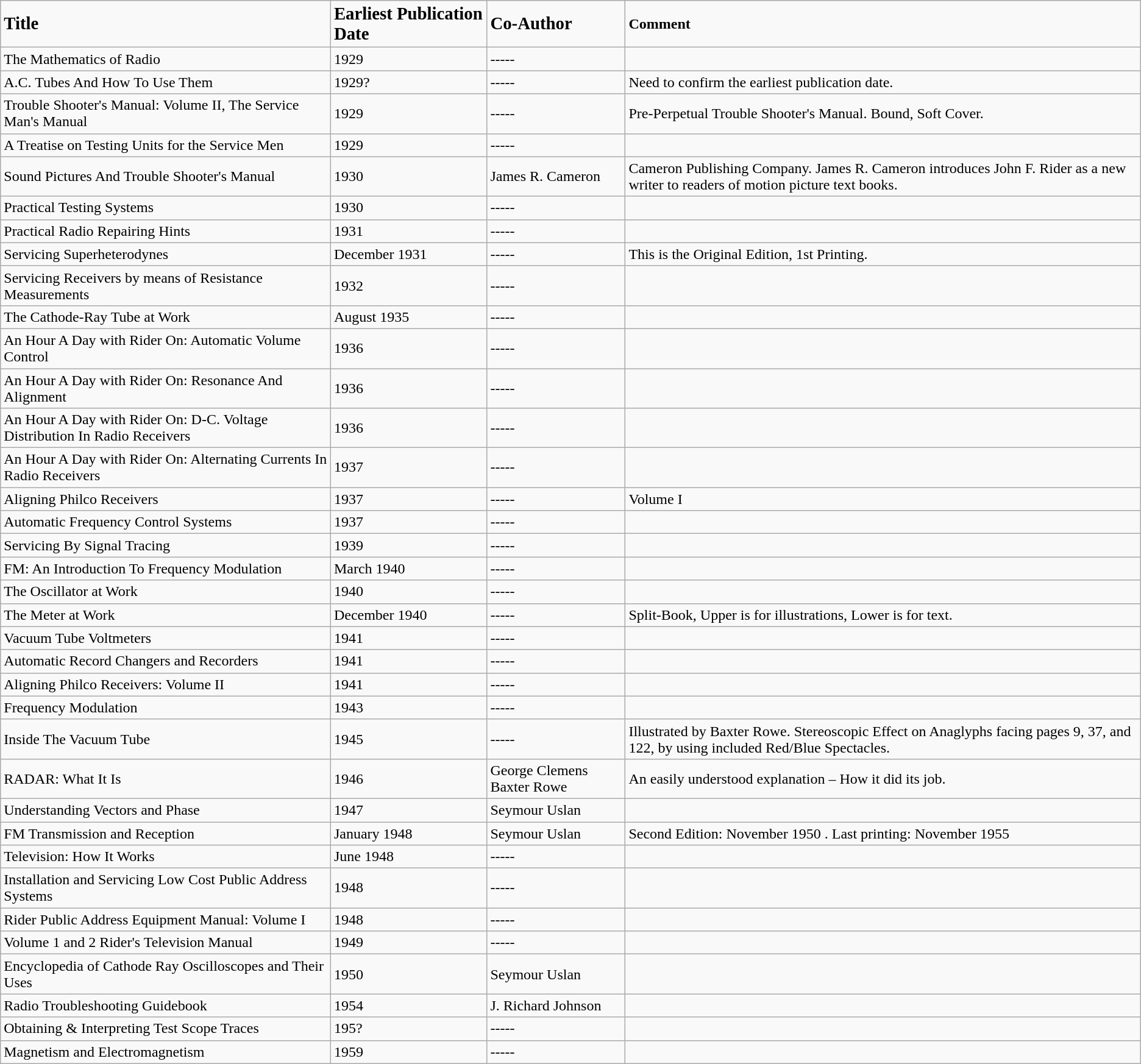<table class="wikitable">
<tr>
<td><big><strong>Title</strong></big></td>
<td><big><strong>Earliest Publication Date</strong></big></td>
<td><big><strong>Co-Author</strong></big></td>
<td><strong>Comment</strong></td>
</tr>
<tr>
<td>The Mathematics of Radio</td>
<td>1929</td>
<td>-----</td>
<td></td>
</tr>
<tr>
<td>A.C. Tubes And How To Use Them</td>
<td>1929?</td>
<td>-----</td>
<td>Need to confirm the earliest publication date.</td>
</tr>
<tr>
<td>Trouble Shooter's Manual: Volume II, The Service Man's Manual</td>
<td>1929</td>
<td>-----</td>
<td>Pre-Perpetual Trouble Shooter's Manual. Bound, Soft Cover.</td>
</tr>
<tr>
<td>A Treatise on Testing Units for the Service Men</td>
<td>1929</td>
<td>-----</td>
<td></td>
</tr>
<tr>
<td>Sound Pictures And Trouble Shooter's Manual</td>
<td>1930</td>
<td>James R. Cameron</td>
<td>Cameron Publishing Company. James R. Cameron introduces John F. Rider as a new writer to readers of motion picture text books.</td>
</tr>
<tr>
<td>Practical Testing Systems</td>
<td>1930</td>
<td>-----</td>
<td></td>
</tr>
<tr>
<td>Practical Radio Repairing Hints</td>
<td>1931</td>
<td>-----</td>
<td></td>
</tr>
<tr>
<td>Servicing Superheterodynes</td>
<td>December 1931</td>
<td>-----</td>
<td>This is the Original Edition, 1st Printing. </td>
</tr>
<tr>
<td>Servicing Receivers by means of Resistance Measurements</td>
<td>1932</td>
<td>-----</td>
<td></td>
</tr>
<tr>
<td>The Cathode-Ray Tube at Work</td>
<td>August 1935</td>
<td>-----</td>
<td></td>
</tr>
<tr>
<td>An Hour A Day with Rider On: Automatic Volume Control</td>
<td>1936</td>
<td>-----</td>
<td></td>
</tr>
<tr>
<td>An Hour A Day with Rider On: Resonance And Alignment</td>
<td>1936</td>
<td>-----</td>
<td></td>
</tr>
<tr>
<td>An Hour A Day with Rider On: D-C. Voltage Distribution In Radio Receivers</td>
<td>1936</td>
<td>-----</td>
<td></td>
</tr>
<tr>
<td>An Hour A Day with Rider On: Alternating Currents In Radio Receivers</td>
<td>1937</td>
<td>-----</td>
<td></td>
</tr>
<tr>
<td>Aligning Philco Receivers</td>
<td>1937</td>
<td>-----</td>
<td>Volume I</td>
</tr>
<tr>
<td>Automatic Frequency Control Systems</td>
<td>1937</td>
<td>-----</td>
<td></td>
</tr>
<tr>
<td>Servicing By Signal Tracing</td>
<td>1939</td>
<td>-----</td>
<td></td>
</tr>
<tr>
<td>FM: An Introduction To Frequency Modulation</td>
<td>March 1940</td>
<td>-----</td>
<td></td>
</tr>
<tr>
<td>The Oscillator at Work</td>
<td>1940</td>
<td>-----</td>
<td></td>
</tr>
<tr>
<td>The Meter at Work</td>
<td>December 1940</td>
<td>-----</td>
<td>Split-Book, Upper is for illustrations, Lower is for text.</td>
</tr>
<tr>
<td>Vacuum Tube Voltmeters</td>
<td>1941</td>
<td>-----</td>
<td></td>
</tr>
<tr>
<td>Automatic Record Changers and Recorders</td>
<td>1941</td>
<td>-----</td>
<td></td>
</tr>
<tr>
<td>Aligning Philco Receivers: Volume II</td>
<td>1941</td>
<td>-----</td>
<td></td>
</tr>
<tr>
<td>Frequency Modulation</td>
<td>1943</td>
<td>-----</td>
<td></td>
</tr>
<tr>
<td>Inside The Vacuum Tube</td>
<td>1945</td>
<td>-----</td>
<td>Illustrated by Baxter Rowe. Stereoscopic Effect on Anaglyphs facing pages 9, 37, and 122, by using included Red/Blue Spectacles.</td>
</tr>
<tr>
<td>RADAR: What It Is</td>
<td>1946</td>
<td>George Clemens Baxter Rowe</td>
<td>An easily understood explanation – How it did its job.</td>
</tr>
<tr>
<td>Understanding Vectors and Phase</td>
<td>1947</td>
<td>Seymour Uslan</td>
<td></td>
</tr>
<tr>
<td>FM Transmission and Reception</td>
<td>January 1948</td>
<td>Seymour Uslan</td>
<td>Second Edition: November 1950 . Last printing: November 1955</td>
</tr>
<tr>
<td>Television: How It Works</td>
<td>June 1948</td>
<td>-----</td>
<td></td>
</tr>
<tr>
<td>Installation and Servicing Low Cost Public Address Systems</td>
<td>1948</td>
<td>-----</td>
<td></td>
</tr>
<tr>
<td>Rider Public Address Equipment Manual: Volume I</td>
<td>1948</td>
<td>-----</td>
<td></td>
</tr>
<tr>
<td>Volume 1 and 2 Rider's Television Manual</td>
<td>1949</td>
<td>-----</td>
<td></td>
</tr>
<tr>
<td>Encyclopedia of Cathode Ray Oscilloscopes and Their Uses</td>
<td>1950</td>
<td>Seymour Uslan</td>
<td></td>
</tr>
<tr>
<td>Radio Troubleshooting Guidebook</td>
<td>1954</td>
<td>J. Richard Johnson</td>
<td></td>
</tr>
<tr>
<td>Obtaining & Interpreting Test Scope Traces</td>
<td>195?</td>
<td>-----</td>
<td></td>
</tr>
<tr>
<td>Magnetism and Electromagnetism</td>
<td>1959</td>
<td>-----</td>
<td></td>
</tr>
</table>
